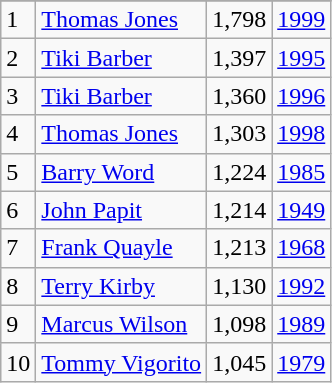<table class="wikitable">
<tr>
</tr>
<tr>
<td>1</td>
<td><a href='#'>Thomas Jones</a></td>
<td>1,798</td>
<td><a href='#'>1999</a></td>
</tr>
<tr>
<td>2</td>
<td><a href='#'>Tiki Barber</a></td>
<td>1,397</td>
<td><a href='#'>1995</a></td>
</tr>
<tr>
<td>3</td>
<td><a href='#'>Tiki Barber</a></td>
<td>1,360</td>
<td><a href='#'>1996</a></td>
</tr>
<tr>
<td>4</td>
<td><a href='#'>Thomas Jones</a></td>
<td>1,303</td>
<td><a href='#'>1998</a></td>
</tr>
<tr>
<td>5</td>
<td><a href='#'>Barry Word</a></td>
<td>1,224</td>
<td><a href='#'>1985</a></td>
</tr>
<tr>
<td>6</td>
<td><a href='#'>John Papit</a></td>
<td>1,214</td>
<td><a href='#'>1949</a></td>
</tr>
<tr>
<td>7</td>
<td><a href='#'>Frank Quayle</a></td>
<td>1,213</td>
<td><a href='#'>1968</a></td>
</tr>
<tr>
<td>8</td>
<td><a href='#'>Terry Kirby</a></td>
<td>1,130</td>
<td><a href='#'>1992</a></td>
</tr>
<tr>
<td>9</td>
<td><a href='#'>Marcus Wilson</a></td>
<td>1,098</td>
<td><a href='#'>1989</a></td>
</tr>
<tr>
<td>10</td>
<td><a href='#'>Tommy Vigorito</a></td>
<td>1,045</td>
<td><a href='#'>1979</a></td>
</tr>
</table>
